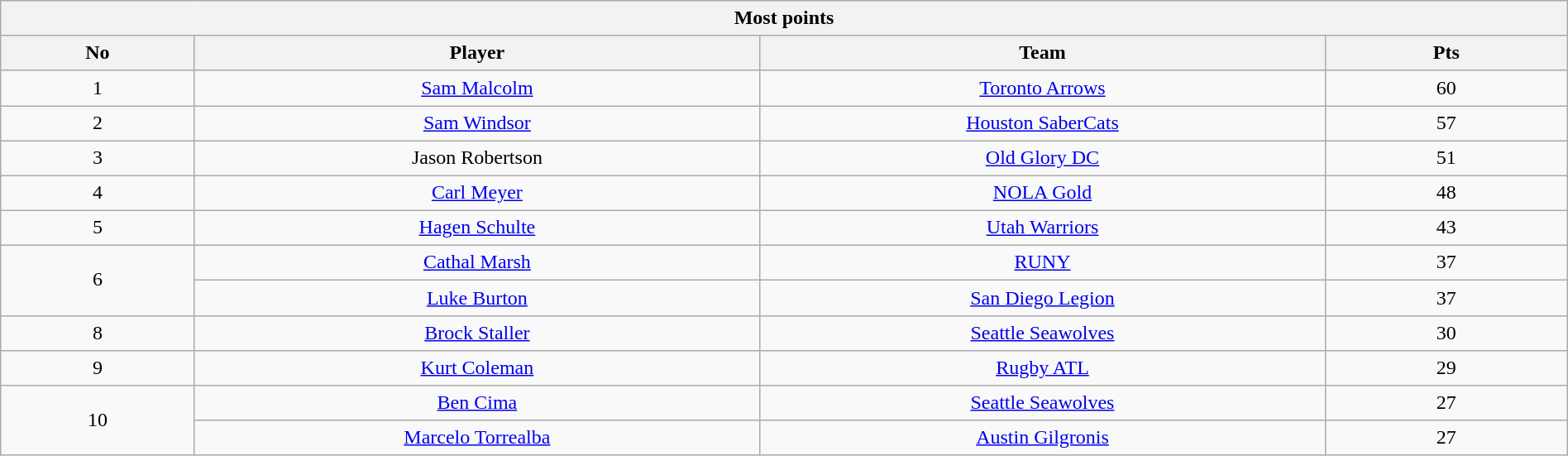<table class="wikitable collapsible sortable" style="text-align:center; line-height:130%; font-size:100%; width:100%;">
<tr>
<th colspan="100%">Most points</th>
</tr>
<tr>
<th style="width:12%;">No</th>
<th style="width:35%;">Player</th>
<th style="width:35%;">Team</th>
<th style="width:15%;">Pts<br></th>
</tr>
<tr>
<td>1</td>
<td> <a href='#'>Sam Malcolm</a></td>
<td><a href='#'>Toronto Arrows</a></td>
<td>60</td>
</tr>
<tr>
<td>2</td>
<td> <a href='#'>Sam Windsor</a></td>
<td><a href='#'>Houston SaberCats</a></td>
<td>57</td>
</tr>
<tr>
<td>3</td>
<td> Jason Robertson</td>
<td><a href='#'>Old Glory DC</a></td>
<td>51</td>
</tr>
<tr>
<td>4</td>
<td> <a href='#'>Carl Meyer</a></td>
<td><a href='#'>NOLA Gold</a></td>
<td>48</td>
</tr>
<tr>
<td>5</td>
<td> <a href='#'>Hagen Schulte</a></td>
<td><a href='#'>Utah Warriors</a></td>
<td>43</td>
</tr>
<tr>
<td rowspan=2>6</td>
<td> <a href='#'>Cathal Marsh</a></td>
<td><a href='#'>RUNY</a></td>
<td>37</td>
</tr>
<tr>
<td> <a href='#'>Luke Burton</a></td>
<td><a href='#'>San Diego Legion</a></td>
<td>37</td>
</tr>
<tr>
<td>8</td>
<td> <a href='#'>Brock Staller</a></td>
<td><a href='#'>Seattle Seawolves</a></td>
<td>30</td>
</tr>
<tr>
<td>9</td>
<td> <a href='#'>Kurt Coleman</a></td>
<td><a href='#'>Rugby ATL</a></td>
<td>29</td>
</tr>
<tr>
<td rowspan=2>10</td>
<td> <a href='#'>Ben Cima</a></td>
<td><a href='#'>Seattle Seawolves</a></td>
<td>27</td>
</tr>
<tr>
<td> <a href='#'>Marcelo Torrealba</a></td>
<td><a href='#'>Austin Gilgronis</a></td>
<td>27</td>
</tr>
</table>
